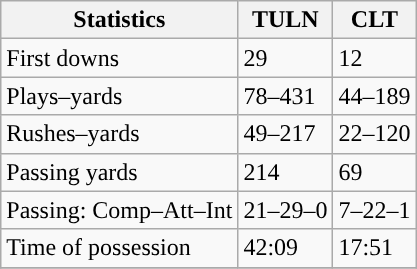<table class="wikitable" style="float: left;">
<tr>
<th>Statistics</th>
<th>TULN</th>
<th>CLT</th>
</tr>
<tr>
<td>First downs</td>
<td>29</td>
<td>12</td>
</tr>
<tr>
<td>Plays–yards</td>
<td>78–431</td>
<td>44–189</td>
</tr>
<tr>
<td>Rushes–yards</td>
<td>49–217</td>
<td>22–120</td>
</tr>
<tr>
<td>Passing yards</td>
<td>214</td>
<td>69</td>
</tr>
<tr>
<td>Passing: Comp–Att–Int</td>
<td>21–29–0</td>
<td>7–22–1</td>
</tr>
<tr>
<td>Time of possession</td>
<td>42:09</td>
<td>17:51</td>
</tr>
<tr>
</tr>
</table>
